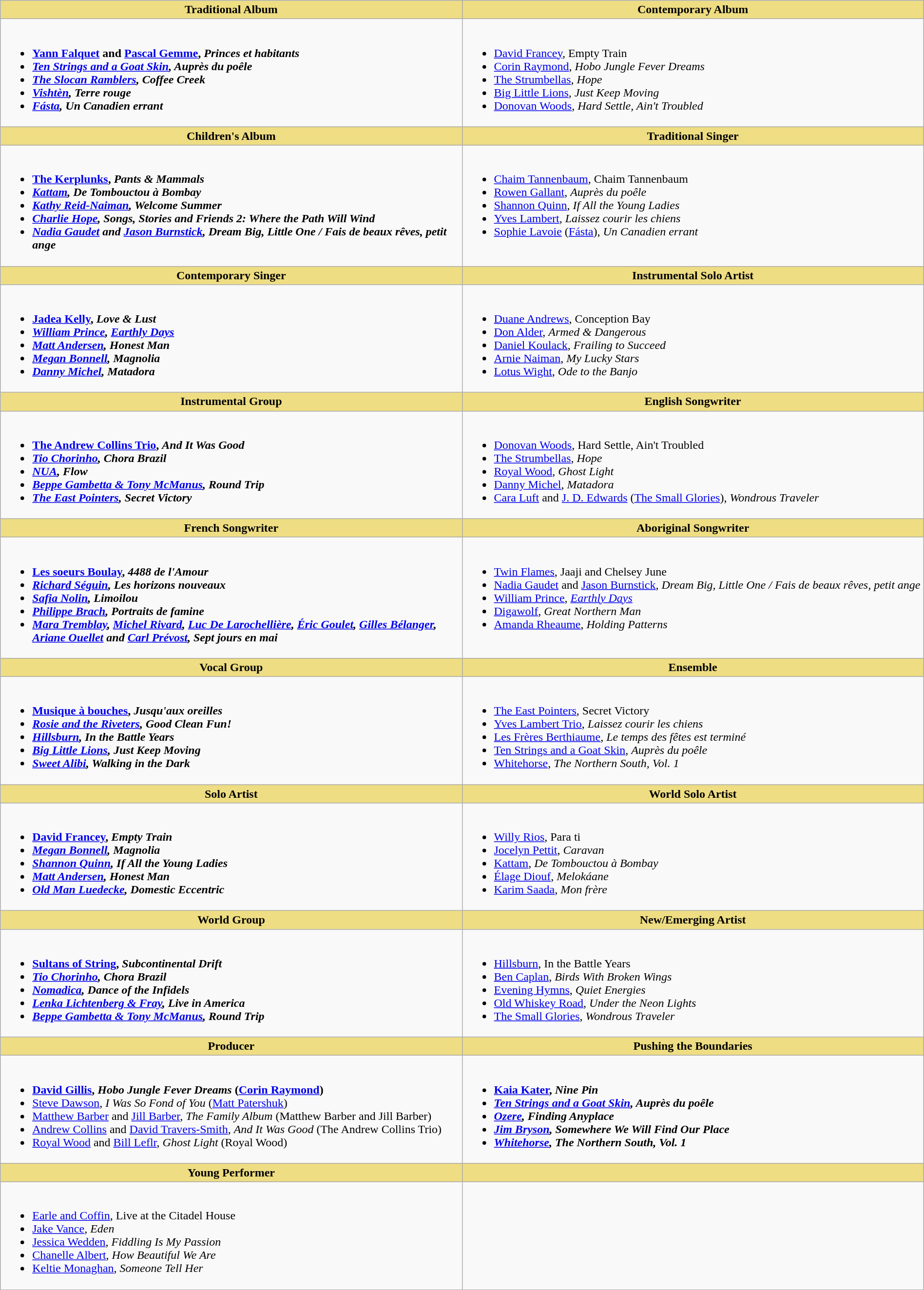<table class=wikitable width="100%">
<tr>
<th style="background:#EEDD82; width:50%">Traditional Album</th>
<th style="background:#EEDD82; width:50%">Contemporary Album</th>
</tr>
<tr>
<td valign="top"><br><ul><li> <strong><a href='#'>Yann Falquet</a> and <a href='#'>Pascal Gemme</a>, <em>Princes et habitants<strong><em></li><li><a href='#'>Ten Strings and a Goat Skin</a>, </em>Auprès du poêle<em></li><li><a href='#'>The Slocan Ramblers</a>, </em>Coffee Creek<em></li><li><a href='#'>Vishtèn</a>, </em>Terre rouge<em></li><li><a href='#'>Fásta</a>, </em>Un Canadien errant<em></li></ul></td>
<td valign="top"><br><ul><li> </strong><a href='#'>David Francey</a>, </em>Empty Train</em></strong></li><li><a href='#'>Corin Raymond</a>, <em>Hobo Jungle Fever Dreams</em></li><li><a href='#'>The Strumbellas</a>, <em>Hope</em></li><li><a href='#'>Big Little Lions</a>, <em>Just Keep Moving</em></li><li><a href='#'>Donovan Woods</a>, <em>Hard Settle, Ain't Troubled</em></li></ul></td>
</tr>
<tr>
<th style="background:#EEDD82; width:50%">Children's Album</th>
<th style="background:#EEDD82; width:50%">Traditional Singer</th>
</tr>
<tr>
<td valign="top"><br><ul><li> <strong><a href='#'>The Kerplunks</a>, <em>Pants & Mammals<strong><em></li><li><a href='#'>Kattam</a>, </em>De Tombouctou à Bombay<em></li><li><a href='#'>Kathy Reid-Naiman</a>, </em>Welcome Summer<em></li><li><a href='#'>Charlie Hope</a>, </em>Songs, Stories and Friends 2: Where the Path Will Wind<em></li><li><a href='#'>Nadia Gaudet</a> and <a href='#'>Jason Burnstick</a>, </em>Dream Big, Little One / Fais de beaux rêves, petit ange<em></li></ul></td>
<td valign="top"><br><ul><li> </strong><a href='#'>Chaim Tannenbaum</a>, </em>Chaim Tannenbaum</em></strong></li><li><a href='#'>Rowen Gallant</a>, <em>Auprès du poêle</em></li><li><a href='#'>Shannon Quinn</a>, <em>If All the Young Ladies</em></li><li><a href='#'>Yves Lambert</a>, <em>Laissez courir les chiens</em></li><li><a href='#'>Sophie Lavoie</a> (<a href='#'>Fásta</a>), <em>Un Canadien errant</em></li></ul></td>
</tr>
<tr>
<th style="background:#EEDD82; width:50%">Contemporary Singer</th>
<th style="background:#EEDD82; width:50%">Instrumental Solo Artist</th>
</tr>
<tr>
<td valign="top"><br><ul><li> <strong><a href='#'>Jadea Kelly</a>, <em>Love & Lust<strong><em></li><li><a href='#'>William Prince</a>, </em><a href='#'>Earthly Days</a><em></li><li><a href='#'>Matt Andersen</a>, </em>Honest Man<em></li><li><a href='#'>Megan Bonnell</a>, </em>Magnolia<em></li><li><a href='#'>Danny Michel</a>, </em>Matadora<em></li></ul></td>
<td valign="top"><br><ul><li> </strong><a href='#'>Duane Andrews</a>, </em>Conception Bay</em></strong></li><li><a href='#'>Don Alder</a>, <em>Armed & Dangerous</em></li><li><a href='#'>Daniel Koulack</a>, <em>Frailing to Succeed</em></li><li><a href='#'>Arnie Naiman</a>, <em>My Lucky Stars</em></li><li><a href='#'>Lotus Wight</a>, <em>Ode to the Banjo</em></li></ul></td>
</tr>
<tr>
<th style="background:#EEDD82; width:50%">Instrumental Group</th>
<th style="background:#EEDD82; width:50%">English Songwriter</th>
</tr>
<tr>
<td valign="top"><br><ul><li> <strong><a href='#'>The Andrew Collins Trio</a>, <em>And It Was Good<strong><em></li><li><a href='#'>Tio Chorinho</a>, </em>Chora Brazil<em></li><li><a href='#'>NUA</a>, </em>Flow<em></li><li><a href='#'>Beppe Gambetta & Tony McManus</a>, </em>Round Trip<em></li><li><a href='#'>The East Pointers</a>, </em>Secret Victory<em></li></ul></td>
<td valign="top"><br><ul><li> </strong><a href='#'>Donovan Woods</a>, </em>Hard Settle, Ain't Troubled</em></strong></li><li><a href='#'>The Strumbellas</a>, <em>Hope</em></li><li><a href='#'>Royal Wood</a>, <em>Ghost Light</em></li><li><a href='#'>Danny Michel</a>, <em>Matadora</em></li><li><a href='#'>Cara Luft</a> and <a href='#'>J. D. Edwards</a> (<a href='#'>The Small Glories</a>), <em>Wondrous Traveler</em></li></ul></td>
</tr>
<tr>
<th style="background:#EEDD82; width:50%">French Songwriter</th>
<th style="background:#EEDD82; width:50%">Aboriginal Songwriter</th>
</tr>
<tr>
<td valign="top"><br><ul><li> <strong><a href='#'>Les soeurs Boulay</a>, <em>4488 de l'Amour<strong><em></li><li><a href='#'>Richard Séguin</a>, </em>Les horizons nouveaux<em></li><li><a href='#'>Safia Nolin</a>, </em>Limoilou<em></li><li><a href='#'>Philippe Brach</a>, </em>Portraits de famine<em></li><li><a href='#'>Mara Tremblay</a>, <a href='#'>Michel Rivard</a>, <a href='#'>Luc De Larochellière</a>, <a href='#'>Éric Goulet</a>, <a href='#'>Gilles Bélanger</a>, <a href='#'>Ariane Ouellet</a> and <a href='#'>Carl Prévost</a>, </em>Sept jours en mai<em></li></ul></td>
<td valign="top"><br><ul><li> </strong><a href='#'>Twin Flames</a>, </em>Jaaji and Chelsey June</em></strong></li><li><a href='#'>Nadia Gaudet</a> and <a href='#'>Jason Burnstick</a>, <em>Dream Big, Little One / Fais de beaux rêves, petit ange</em></li><li><a href='#'>William Prince</a>, <em><a href='#'>Earthly Days</a></em></li><li><a href='#'>Digawolf</a>, <em>Great Northern Man</em></li><li><a href='#'>Amanda Rheaume</a>, <em>Holding Patterns</em></li></ul></td>
</tr>
<tr>
<th style="background:#EEDD82; width:50%">Vocal Group</th>
<th style="background:#EEDD82; width:50%">Ensemble</th>
</tr>
<tr>
<td valign="top"><br><ul><li> <strong><a href='#'>Musique à bouches</a>, <em>Jusqu'aux oreilles<strong><em></li><li><a href='#'>Rosie and the Riveters</a>, </em>Good Clean Fun!<em></li><li><a href='#'>Hillsburn</a>, </em>In the Battle Years<em></li><li><a href='#'>Big Little Lions</a>, </em>Just Keep Moving<em></li><li><a href='#'>Sweet Alibi</a>, </em>Walking in the Dark<em></li></ul></td>
<td valign="top"><br><ul><li> </strong><a href='#'>The East Pointers</a>, </em>Secret Victory</em></strong></li><li><a href='#'>Yves Lambert Trio</a>, <em>Laissez courir les chiens</em></li><li><a href='#'>Les Frères Berthiaume</a>, <em>Le temps des fêtes est terminé</em></li><li><a href='#'>Ten Strings and a Goat Skin</a>, <em>Auprès du poêle</em></li><li><a href='#'>Whitehorse</a>, <em>The Northern South, Vol. 1</em></li></ul></td>
</tr>
<tr>
<th style="background:#EEDD82; width:50%">Solo Artist</th>
<th style="background:#EEDD82; width:50%">World Solo Artist</th>
</tr>
<tr>
<td valign="top"><br><ul><li> <strong><a href='#'>David Francey</a>, <em>Empty Train<strong><em></li><li><a href='#'>Megan Bonnell</a>, </em>Magnolia<em></li><li><a href='#'>Shannon Quinn</a>, </em>If All the Young Ladies<em></li><li><a href='#'>Matt Andersen</a>, </em>Honest Man<em></li><li><a href='#'>Old Man Luedecke</a>, </em>Domestic Eccentric<em></li></ul></td>
<td valign="top"><br><ul><li> </strong><a href='#'>Willy Rios</a>, </em>Para ti</em></strong></li><li><a href='#'>Jocelyn Pettit</a>, <em>Caravan</em></li><li><a href='#'>Kattam</a>, <em>De Tombouctou à Bombay</em></li><li><a href='#'>Élage Diouf</a>, <em>Melokáane</em></li><li><a href='#'>Karim Saada</a>, <em>Mon frère</em></li></ul></td>
</tr>
<tr>
<th style="background:#EEDD82; width:50%">World Group</th>
<th style="background:#EEDD82; width:50%">New/Emerging Artist</th>
</tr>
<tr>
<td valign="top"><br><ul><li> <strong><a href='#'>Sultans of String</a>, <em>Subcontinental Drift<strong><em></li><li><a href='#'>Tio Chorinho</a>, </em>Chora Brazil<em></li><li><a href='#'>Nomadica</a>, </em>Dance of the Infidels<em></li><li><a href='#'>Lenka Lichtenberg & Fray</a>, </em>Live in America<em></li><li><a href='#'>Beppe Gambetta & Tony McManus</a>, </em>Round Trip<em></li></ul></td>
<td valign="top"><br><ul><li> </strong><a href='#'>Hillsburn</a>, </em>In the Battle Years</em></strong></li><li><a href='#'>Ben Caplan</a>, <em>Birds With Broken Wings</em></li><li><a href='#'>Evening Hymns</a>, <em>Quiet Energies</em></li><li><a href='#'>Old Whiskey Road</a>, <em>Under the Neon Lights</em></li><li><a href='#'>The Small Glories</a>, <em>Wondrous Traveler</em></li></ul></td>
</tr>
<tr>
<th style="background:#EEDD82; width:50%">Producer</th>
<th style="background:#EEDD82; width:50%">Pushing the Boundaries</th>
</tr>
<tr>
<td valign="top"><br><ul><li> <strong><a href='#'>David Gillis</a>, <em>Hobo Jungle Fever Dreams</em> (<a href='#'>Corin Raymond</a>)</strong></li><li><a href='#'>Steve Dawson</a>, <em>I Was So Fond of You</em> (<a href='#'>Matt Patershuk</a>)</li><li><a href='#'>Matthew Barber</a> and <a href='#'>Jill Barber</a>, <em>The Family Album</em> (Matthew Barber and Jill Barber)</li><li><a href='#'>Andrew Collins</a> and <a href='#'>David Travers-Smith</a>, <em>And It Was Good</em> (The Andrew Collins Trio)</li><li><a href='#'>Royal Wood</a> and <a href='#'>Bill Leflr</a>, <em>Ghost Light</em> (Royal Wood)</li></ul></td>
<td valign="top"><br><ul><li> <strong><a href='#'>Kaia Kater</a>, <em>Nine Pin<strong><em></li><li><a href='#'>Ten Strings and a Goat Skin</a>, </em>Auprès du poêle<em></li><li><a href='#'>Ozere</a>, </em>Finding Anyplace<em></li><li><a href='#'>Jim Bryson</a>, </em>Somewhere We Will Find Our Place<em></li><li><a href='#'>Whitehorse</a>, </em>The Northern South, Vol. 1<em></li></ul></td>
</tr>
<tr>
<th style="background:#EEDD82; width:50%">Young Performer</th>
<th style="background:#EEDD82; width:50%"></th>
</tr>
<tr>
<td valign="top"><br><ul><li> </strong><a href='#'>Earle and Coffin</a>, </em>Live at the Citadel House</em></strong></li><li><a href='#'>Jake Vance</a>, <em>Eden</em></li><li><a href='#'>Jessica Wedden</a>, <em>Fiddling Is My Passion</em></li><li><a href='#'>Chanelle Albert</a>, <em>How Beautiful We Are</em></li><li><a href='#'>Keltie Monaghan</a>, <em>Someone Tell Her</em></li></ul></td>
<td valign="top"></td>
</tr>
</table>
